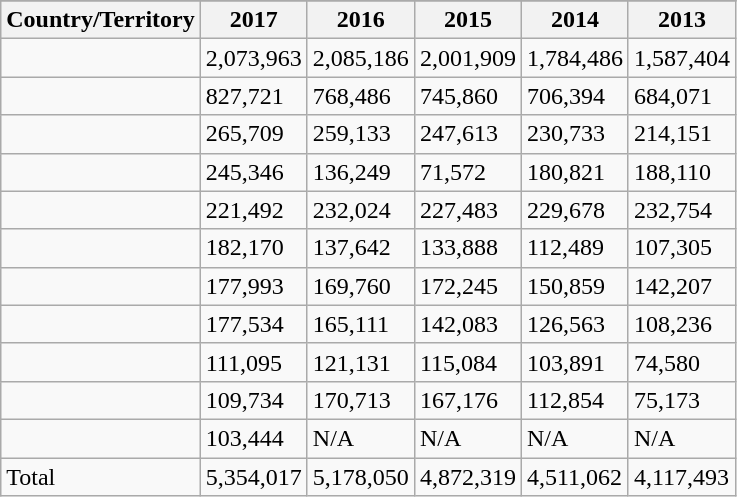<table class="wikitable sortable">
<tr>
</tr>
<tr>
<th>Country/Territory</th>
<th>2017</th>
<th>2016</th>
<th>2015</th>
<th>2014</th>
<th>2013</th>
</tr>
<tr>
<td></td>
<td>2,073,963</td>
<td>2,085,186</td>
<td>2,001,909</td>
<td>1,784,486</td>
<td>1,587,404</td>
</tr>
<tr>
<td></td>
<td>827,721</td>
<td>768,486</td>
<td>745,860</td>
<td>706,394</td>
<td>684,071</td>
</tr>
<tr>
<td></td>
<td>265,709</td>
<td>259,133</td>
<td>247,613</td>
<td>230,733</td>
<td>214,151</td>
</tr>
<tr>
<td></td>
<td>245,346</td>
<td>136,249</td>
<td>71,572</td>
<td>180,821</td>
<td>188,110</td>
</tr>
<tr>
<td></td>
<td>221,492</td>
<td>232,024</td>
<td>227,483</td>
<td>229,678</td>
<td>232,754</td>
</tr>
<tr>
<td></td>
<td>182,170</td>
<td>137,642</td>
<td>133,888</td>
<td>112,489</td>
<td>107,305</td>
</tr>
<tr>
<td></td>
<td>177,993</td>
<td>169,760</td>
<td>172,245</td>
<td>150,859</td>
<td>142,207</td>
</tr>
<tr>
<td></td>
<td>177,534</td>
<td>165,111</td>
<td>142,083</td>
<td>126,563</td>
<td>108,236</td>
</tr>
<tr>
<td></td>
<td>111,095</td>
<td>121,131</td>
<td>115,084</td>
<td>103,891</td>
<td>74,580</td>
</tr>
<tr>
<td></td>
<td>109,734</td>
<td>170,713</td>
<td>167,176</td>
<td>112,854</td>
<td>75,173</td>
</tr>
<tr>
<td></td>
<td>103,444</td>
<td>N/A</td>
<td>N/A</td>
<td>N/A</td>
<td>N/A</td>
</tr>
<tr>
<td>Total</td>
<td>5,354,017</td>
<td>5,178,050</td>
<td>4,872,319</td>
<td>4,511,062</td>
<td>4,117,493</td>
</tr>
</table>
